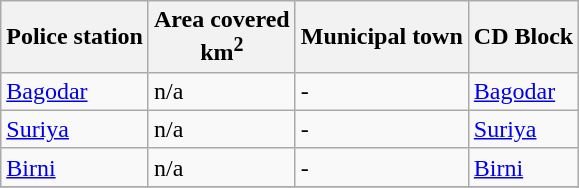<table class="wikitable sortable">
<tr>
<th>Police station</th>
<th>Area covered<br>km<sup>2</sup></th>
<th>Municipal town</th>
<th>CD Block</th>
</tr>
<tr>
<td><a href='#'>Bagodar</a></td>
<td>n/a</td>
<td>-</td>
<td><a href='#'>Bagodar</a></td>
</tr>
<tr>
<td><a href='#'>Suriya</a></td>
<td>n/a</td>
<td>-</td>
<td><a href='#'>Suriya</a></td>
</tr>
<tr>
<td><a href='#'>Birni</a></td>
<td>n/a</td>
<td>-</td>
<td><a href='#'>Birni</a></td>
</tr>
<tr>
</tr>
</table>
